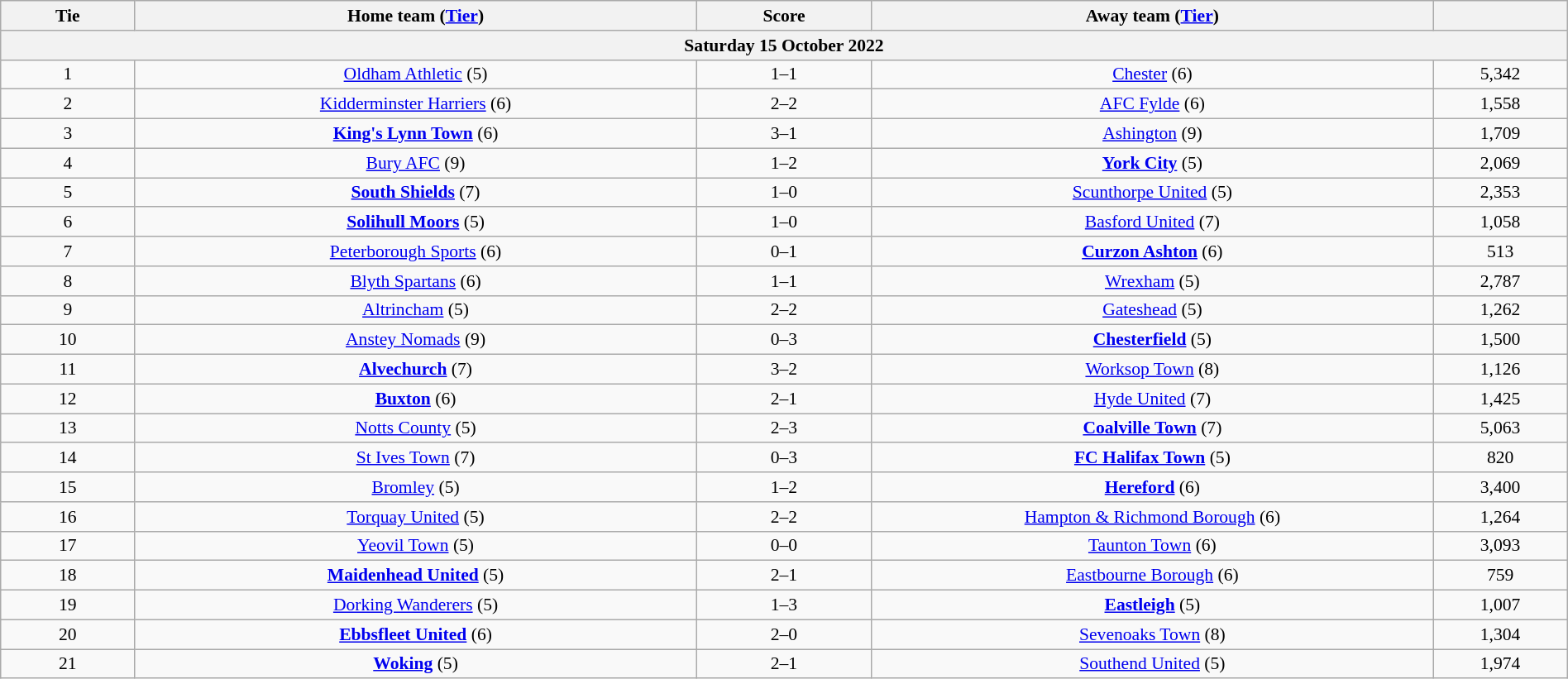<table class="wikitable" style="text-align:center; font-size:90%; width:100%">
<tr>
<th scope="col" style="width:  8.43%;">Tie</th>
<th scope="col" style="width: 35.29%;">Home team (<a href='#'>Tier</a>)</th>
<th scope="col" style="width: 11.00%;">Score</th>
<th scope="col" style="width: 35.29%;">Away team (<a href='#'>Tier</a>)</th>
<th scope="col" style="width:  8.43%;"></th>
</tr>
<tr>
<th colspan="5"><strong>Saturday 15 October 2022</strong></th>
</tr>
<tr>
<td>1</td>
<td><a href='#'>Oldham Athletic</a> (5)</td>
<td>1–1</td>
<td><a href='#'>Chester</a> (6)</td>
<td>5,342</td>
</tr>
<tr>
<td>2</td>
<td><a href='#'>Kidderminster Harriers</a> (6)</td>
<td>2–2</td>
<td><a href='#'>AFC Fylde</a> (6)</td>
<td>1,558</td>
</tr>
<tr>
<td>3</td>
<td><strong><a href='#'>King's Lynn Town</a></strong> (6)</td>
<td>3–1</td>
<td><a href='#'>Ashington</a> (9)</td>
<td>1,709</td>
</tr>
<tr>
<td>4</td>
<td><a href='#'>Bury AFC</a> (9)</td>
<td>1–2</td>
<td><strong><a href='#'>York City</a></strong> (5)</td>
<td>2,069</td>
</tr>
<tr>
<td>5</td>
<td><strong><a href='#'>South Shields</a></strong> (7)</td>
<td>1–0</td>
<td><a href='#'>Scunthorpe United</a> (5)</td>
<td>2,353</td>
</tr>
<tr>
<td>6</td>
<td><strong><a href='#'>Solihull Moors</a></strong> (5)</td>
<td>1–0</td>
<td><a href='#'>Basford United</a> (7)</td>
<td>1,058</td>
</tr>
<tr>
<td>7</td>
<td><a href='#'>Peterborough Sports</a> (6)</td>
<td>0–1</td>
<td><strong><a href='#'>Curzon Ashton</a></strong> (6)</td>
<td>513</td>
</tr>
<tr>
<td>8</td>
<td><a href='#'>Blyth Spartans</a> (6)</td>
<td>1–1</td>
<td><a href='#'>Wrexham</a> (5)</td>
<td>2,787</td>
</tr>
<tr>
<td>9</td>
<td><a href='#'>Altrincham</a> (5)</td>
<td>2–2</td>
<td><a href='#'>Gateshead</a> (5)</td>
<td>1,262</td>
</tr>
<tr>
<td>10</td>
<td><a href='#'>Anstey Nomads</a> (9)</td>
<td>0–3</td>
<td><strong><a href='#'>Chesterfield</a></strong> (5)</td>
<td>1,500</td>
</tr>
<tr>
<td>11</td>
<td><strong><a href='#'>Alvechurch</a></strong> (7)</td>
<td>3–2</td>
<td><a href='#'>Worksop Town</a> (8)</td>
<td>1,126</td>
</tr>
<tr>
<td>12</td>
<td><strong><a href='#'>Buxton</a></strong> (6)</td>
<td>2–1</td>
<td><a href='#'>Hyde United</a> (7)</td>
<td>1,425</td>
</tr>
<tr>
<td>13</td>
<td><a href='#'>Notts County</a> (5)</td>
<td>2–3</td>
<td><strong><a href='#'>Coalville Town</a></strong> (7)</td>
<td>5,063</td>
</tr>
<tr>
<td>14</td>
<td><a href='#'>St Ives Town</a> (7)</td>
<td>0–3</td>
<td><strong><a href='#'>FC Halifax Town</a></strong> (5)</td>
<td>820</td>
</tr>
<tr>
<td>15</td>
<td><a href='#'>Bromley</a> (5)</td>
<td>1–2</td>
<td><strong><a href='#'>Hereford</a></strong> (6)</td>
<td>3,400 </td>
</tr>
<tr>
<td>16</td>
<td><a href='#'>Torquay United</a> (5)</td>
<td>2–2</td>
<td><a href='#'>Hampton & Richmond Borough</a> (6)</td>
<td>1,264</td>
</tr>
<tr>
<td>17</td>
<td><a href='#'>Yeovil Town</a> (5)</td>
<td>0–0</td>
<td><a href='#'>Taunton Town</a> (6)</td>
<td>3,093</td>
</tr>
<tr>
<td>18</td>
<td><strong><a href='#'>Maidenhead United</a></strong> (5)</td>
<td>2–1</td>
<td><a href='#'>Eastbourne Borough</a> (6)</td>
<td>759</td>
</tr>
<tr>
<td>19</td>
<td><a href='#'>Dorking Wanderers</a> (5)</td>
<td>1–3</td>
<td><strong><a href='#'>Eastleigh</a></strong> (5)</td>
<td>1,007</td>
</tr>
<tr>
<td>20</td>
<td><strong><a href='#'>Ebbsfleet United</a></strong> (6)</td>
<td>2–0</td>
<td><a href='#'>Sevenoaks Town</a> (8)</td>
<td>1,304</td>
</tr>
<tr>
<td>21</td>
<td><strong><a href='#'>Woking</a></strong> (5)</td>
<td>2–1</td>
<td><a href='#'>Southend United</a> (5)</td>
<td>1,974</td>
</tr>
</table>
